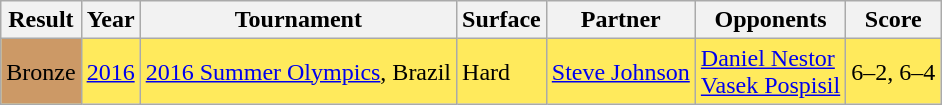<table class="sortable wikitable">
<tr>
<th>Result</th>
<th>Year</th>
<th>Tournament</th>
<th>Surface</th>
<th>Partner</th>
<th>Opponents</th>
<th class=unsortable>Score</th>
</tr>
<tr style=background:#ffea5c>
<td style=background:#c96>Bronze</td>
<td><a href='#'>2016</a></td>
<td><a href='#'>2016 Summer Olympics</a>, Brazil</td>
<td>Hard</td>
<td> <a href='#'>Steve Johnson</a></td>
<td> <a href='#'>Daniel Nestor</a><br> <a href='#'>Vasek Pospisil</a></td>
<td>6–2, 6–4</td>
</tr>
</table>
